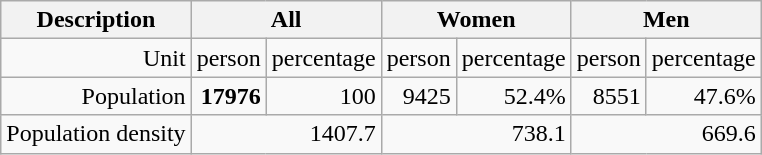<table class="wikitable" style="text-align:right;">
<tr>
<th>Description</th>
<th colspan=2>All</th>
<th colspan=2>Women</th>
<th colspan=2>Men</th>
</tr>
<tr>
<td>Unit</td>
<td>person</td>
<td>percentage</td>
<td>person</td>
<td>percentage</td>
<td>person</td>
<td>percentage</td>
</tr>
<tr ->
<td>Population</td>
<td><strong>17976</strong></td>
<td>100</td>
<td>9425</td>
<td>52.4%</td>
<td>8551</td>
<td>47.6%</td>
</tr>
<tr ->
<td>Population density</td>
<td colspan=2>1407.7</td>
<td colspan=2>738.1</td>
<td colspan=2>669.6</td>
</tr>
</table>
